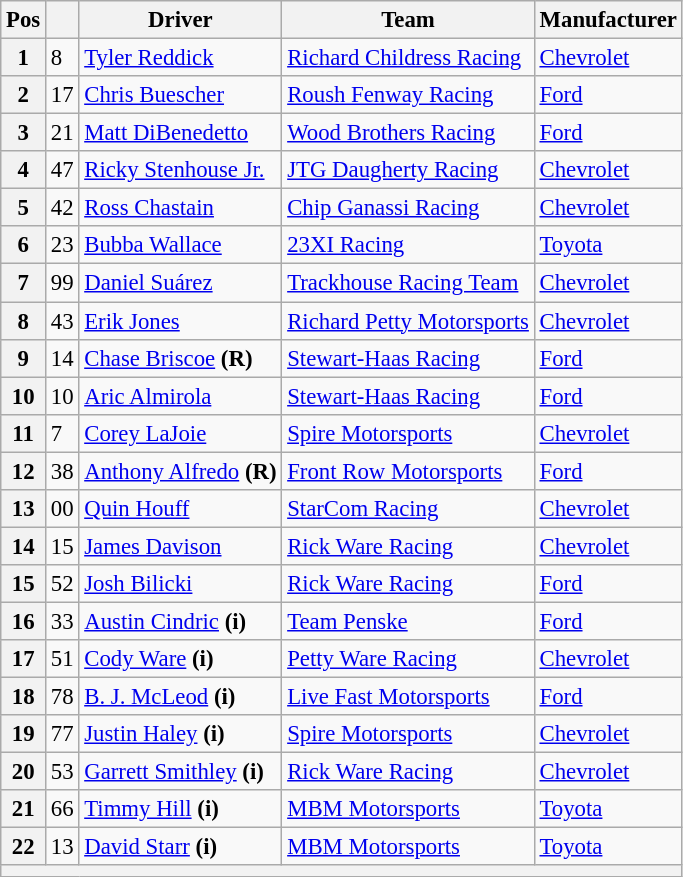<table class="wikitable" style="font-size:95%">
<tr>
<th>Pos</th>
<th></th>
<th>Driver</th>
<th>Team</th>
<th>Manufacturer</th>
</tr>
<tr>
<th>1</th>
<td>8</td>
<td><a href='#'>Tyler Reddick</a></td>
<td><a href='#'>Richard Childress Racing</a></td>
<td><a href='#'>Chevrolet</a></td>
</tr>
<tr>
<th>2</th>
<td>17</td>
<td><a href='#'>Chris Buescher</a></td>
<td><a href='#'>Roush Fenway Racing</a></td>
<td><a href='#'>Ford</a></td>
</tr>
<tr>
<th>3</th>
<td>21</td>
<td><a href='#'>Matt DiBenedetto</a></td>
<td><a href='#'>Wood Brothers Racing</a></td>
<td><a href='#'>Ford</a></td>
</tr>
<tr>
<th>4</th>
<td>47</td>
<td><a href='#'>Ricky Stenhouse Jr.</a></td>
<td><a href='#'>JTG Daugherty Racing</a></td>
<td><a href='#'>Chevrolet</a></td>
</tr>
<tr>
<th>5</th>
<td>42</td>
<td><a href='#'>Ross Chastain</a></td>
<td><a href='#'>Chip Ganassi Racing</a></td>
<td><a href='#'>Chevrolet</a></td>
</tr>
<tr>
<th>6</th>
<td>23</td>
<td><a href='#'>Bubba Wallace</a></td>
<td><a href='#'>23XI Racing</a></td>
<td><a href='#'>Toyota</a></td>
</tr>
<tr>
<th>7</th>
<td>99</td>
<td><a href='#'>Daniel Suárez</a></td>
<td><a href='#'>Trackhouse Racing Team</a></td>
<td><a href='#'>Chevrolet</a></td>
</tr>
<tr>
<th>8</th>
<td>43</td>
<td><a href='#'>Erik Jones</a></td>
<td><a href='#'>Richard Petty Motorsports</a></td>
<td><a href='#'>Chevrolet</a></td>
</tr>
<tr>
<th>9</th>
<td>14</td>
<td><a href='#'>Chase Briscoe</a> <strong>(R)</strong></td>
<td><a href='#'>Stewart-Haas Racing</a></td>
<td><a href='#'>Ford</a></td>
</tr>
<tr>
<th>10</th>
<td>10</td>
<td><a href='#'>Aric Almirola</a></td>
<td><a href='#'>Stewart-Haas Racing</a></td>
<td><a href='#'>Ford</a></td>
</tr>
<tr>
<th>11</th>
<td>7</td>
<td><a href='#'>Corey LaJoie</a></td>
<td><a href='#'>Spire Motorsports</a></td>
<td><a href='#'>Chevrolet</a></td>
</tr>
<tr>
<th>12</th>
<td>38</td>
<td><a href='#'>Anthony Alfredo</a> <strong>(R)</strong></td>
<td><a href='#'>Front Row Motorsports</a></td>
<td><a href='#'>Ford</a></td>
</tr>
<tr>
<th>13</th>
<td>00</td>
<td><a href='#'>Quin Houff</a></td>
<td><a href='#'>StarCom Racing</a></td>
<td><a href='#'>Chevrolet</a></td>
</tr>
<tr>
<th>14</th>
<td>15</td>
<td><a href='#'>James Davison</a></td>
<td><a href='#'>Rick Ware Racing</a></td>
<td><a href='#'>Chevrolet</a></td>
</tr>
<tr>
<th>15</th>
<td>52</td>
<td><a href='#'>Josh Bilicki</a></td>
<td><a href='#'>Rick Ware Racing</a></td>
<td><a href='#'>Ford</a></td>
</tr>
<tr>
<th>16</th>
<td>33</td>
<td><a href='#'>Austin Cindric</a> <strong>(i)</strong></td>
<td><a href='#'>Team Penske</a></td>
<td><a href='#'>Ford</a></td>
</tr>
<tr>
<th>17</th>
<td>51</td>
<td><a href='#'>Cody Ware</a> <strong>(i)</strong></td>
<td><a href='#'>Petty Ware Racing</a></td>
<td><a href='#'>Chevrolet</a></td>
</tr>
<tr>
<th>18</th>
<td>78</td>
<td><a href='#'>B. J. McLeod</a> <strong>(i)</strong></td>
<td><a href='#'>Live Fast Motorsports</a></td>
<td><a href='#'>Ford</a></td>
</tr>
<tr>
<th>19</th>
<td>77</td>
<td><a href='#'>Justin Haley</a> <strong>(i)</strong></td>
<td><a href='#'>Spire Motorsports</a></td>
<td><a href='#'>Chevrolet</a></td>
</tr>
<tr>
<th>20</th>
<td>53</td>
<td><a href='#'>Garrett Smithley</a> <strong>(i)</strong></td>
<td><a href='#'>Rick Ware Racing</a></td>
<td><a href='#'>Chevrolet</a></td>
</tr>
<tr>
<th>21</th>
<td>66</td>
<td><a href='#'>Timmy Hill</a> <strong>(i)</strong></td>
<td><a href='#'>MBM Motorsports</a></td>
<td><a href='#'>Toyota</a></td>
</tr>
<tr>
<th>22</th>
<td>13</td>
<td><a href='#'>David Starr</a> <strong>(i)</strong></td>
<td><a href='#'>MBM Motorsports</a></td>
<td><a href='#'>Toyota</a></td>
</tr>
<tr>
<th colspan="7"></th>
</tr>
</table>
